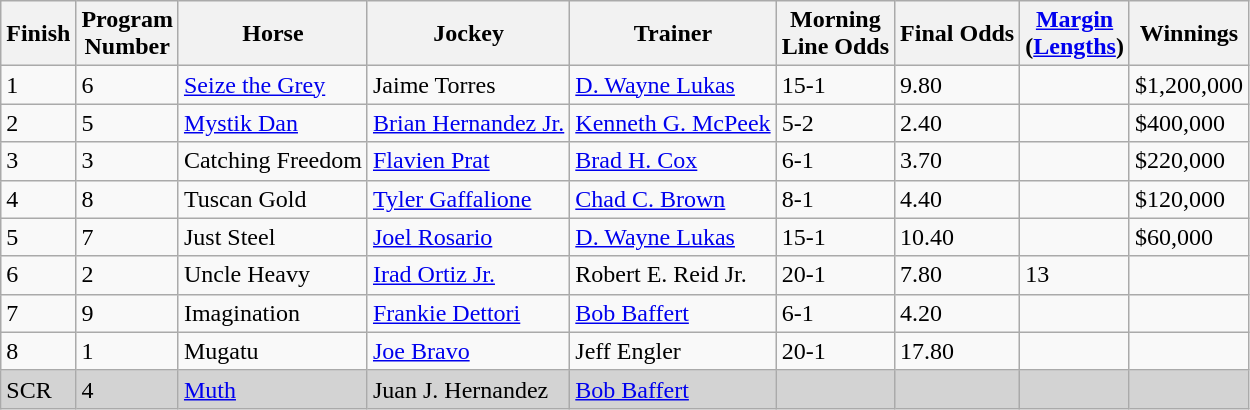<table class="wikitable sortable">
<tr>
<th scope="col">Finish</th>
<th scope="col">Program<br>Number</th>
<th scope="col">Horse</th>
<th scope="col">Jockey</th>
<th scope="col">Trainer</th>
<th scope="col">Morning<br>Line Odds</th>
<th scope="col">Final Odds</th>
<th scope="col"><a href='#'>Margin</a><br>(<a href='#'>Lengths</a>)</th>
<th scope="col">Winnings</th>
</tr>
<tr>
<td>1</td>
<td>6</td>
<td><a href='#'>Seize the Grey</a></td>
<td>Jaime Torres</td>
<td><a href='#'>D. Wayne Lukas</a></td>
<td>15-1</td>
<td>9.80</td>
<td></td>
<td>$1,200,000</td>
</tr>
<tr>
<td>2</td>
<td>5</td>
<td><a href='#'>Mystik Dan</a></td>
<td><a href='#'>Brian Hernandez Jr.</a></td>
<td><a href='#'>Kenneth G. McPeek</a></td>
<td>5-2</td>
<td>2.40</td>
<td></td>
<td>$400,000</td>
</tr>
<tr>
<td>3</td>
<td>3</td>
<td>Catching Freedom</td>
<td><a href='#'>Flavien Prat</a></td>
<td><a href='#'>Brad H. Cox</a></td>
<td>6-1</td>
<td>3.70</td>
<td></td>
<td>$220,000</td>
</tr>
<tr>
<td>4</td>
<td>8</td>
<td>Tuscan Gold</td>
<td><a href='#'>Tyler Gaffalione</a></td>
<td><a href='#'>Chad C. Brown</a></td>
<td>8-1</td>
<td>4.40</td>
<td></td>
<td>$120,000</td>
</tr>
<tr>
<td>5</td>
<td>7</td>
<td>Just Steel</td>
<td><a href='#'>Joel Rosario</a></td>
<td><a href='#'>D. Wayne Lukas</a></td>
<td>15-1</td>
<td>10.40</td>
<td></td>
<td>$60,000</td>
</tr>
<tr>
<td>6</td>
<td>2</td>
<td>Uncle Heavy</td>
<td><a href='#'>Irad Ortiz Jr.</a></td>
<td>Robert E. Reid Jr.</td>
<td>20-1</td>
<td>7.80</td>
<td>13</td>
<td></td>
</tr>
<tr>
<td>7</td>
<td>9</td>
<td>Imagination</td>
<td><a href='#'>Frankie Dettori</a></td>
<td><a href='#'>Bob Baffert</a></td>
<td>6-1</td>
<td>4.20</td>
<td></td>
<td></td>
</tr>
<tr>
<td>8</td>
<td>1</td>
<td>Mugatu</td>
<td><a href='#'>Joe Bravo</a></td>
<td>Jeff Engler</td>
<td>20-1</td>
<td>17.80</td>
<td></td>
<td></td>
</tr>
<tr bgcolor="lightgrey">
<td>SCR</td>
<td>4</td>
<td><a href='#'>Muth</a></td>
<td>Juan J. Hernandez</td>
<td><a href='#'>Bob Baffert</a></td>
<td></td>
<td></td>
<td></td>
<td></td>
</tr>
</table>
